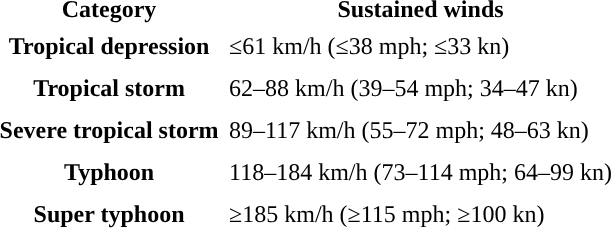<table class="toccolours" style="margin: 0 auto;">
<tr>
<th>Category</th>
<th>Sustained winds</th>
</tr>
<tr>
<th style="background-color:#">Tropical depression</th>
<td style="padding:4px">≤61 km/h (≤38 mph; ≤33 kn)</td>
</tr>
<tr>
<th style="background-color:#">Tropical storm</th>
<td style="padding:4px">62–88 km/h (39–54 mph; 34–47 kn)</td>
</tr>
<tr>
<th style="background-color:#">Severe tropical storm</th>
<td style="padding:4px">89–117 km/h (55–72 mph; 48–63 kn)</td>
</tr>
<tr>
<th style="background-color:#">Typhoon</th>
<td style="padding:4px">118–184 km/h (73–114 mph; 64–99 kn)</td>
</tr>
<tr>
<th style="background-color:#">Super typhoon</th>
<td style="padding:4px">≥185 km/h (≥115 mph; ≥100 kn)</td>
</tr>
</table>
